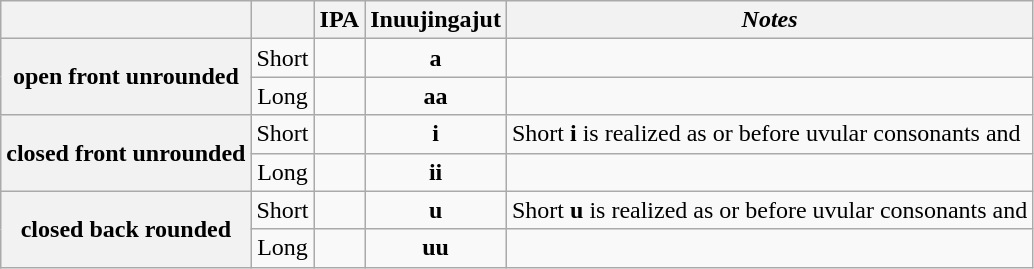<table class="wikitable" style=text-align:center>
<tr>
<th></th>
<th></th>
<th>IPA</th>
<th>Inuujingajut</th>
<th><em>Notes</em></th>
</tr>
<tr>
<th rowspan=2>open front unrounded</th>
<td>Short</td>
<td></td>
<td><strong>a</strong></td>
<td></td>
</tr>
<tr>
<td>Long</td>
<td></td>
<td><strong>aa</strong></td>
<td></td>
</tr>
<tr>
<th rowspan=2>closed front unrounded</th>
<td>Short</td>
<td></td>
<td><strong>i</strong></td>
<td align=left>Short <strong>i</strong> is realized as  or  before uvular consonants  and </td>
</tr>
<tr>
<td>Long</td>
<td></td>
<td><strong>ii</strong></td>
<td></td>
</tr>
<tr>
<th rowspan=2>closed back rounded</th>
<td>Short</td>
<td></td>
<td><strong>u</strong></td>
<td align=left>Short <strong>u</strong> is realized as  or  before uvular consonants  and </td>
</tr>
<tr>
<td>Long</td>
<td></td>
<td><strong>uu</strong></td>
<td></td>
</tr>
</table>
